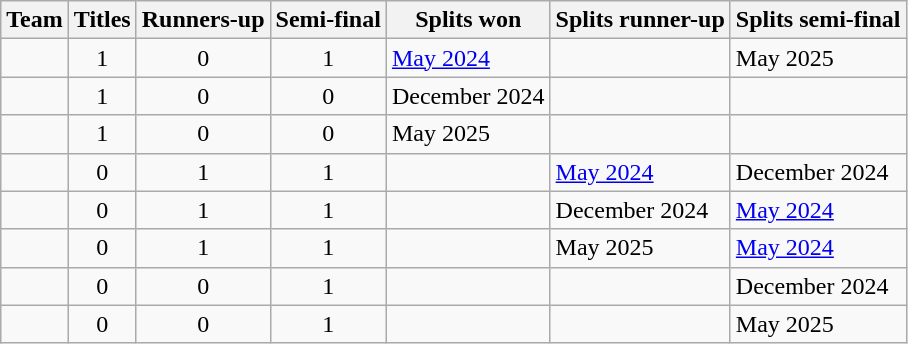<table class="wikitable sortable">
<tr>
<th>Team</th>
<th>Titles</th>
<th>Runners-up</th>
<th>Semi-final</th>
<th>Splits won</th>
<th>Splits runner-up</th>
<th>Splits semi-final</th>
</tr>
<tr>
<td></td>
<td align=center>1</td>
<td align=center>0</td>
<td align=center>1</td>
<td><a href='#'>May 2024</a></td>
<td></td>
<td>May 2025</td>
</tr>
<tr>
<td></td>
<td align=center>1</td>
<td align=center>0</td>
<td align=center>0</td>
<td>December 2024</td>
<td></td>
<td></td>
</tr>
<tr>
<td></td>
<td align=center>1</td>
<td align=center>0</td>
<td align=center>0</td>
<td>May 2025</td>
<td></td>
<td></td>
</tr>
<tr>
<td></td>
<td align=center>0</td>
<td align=center>1</td>
<td align=center>1</td>
<td></td>
<td><a href='#'>May 2024</a></td>
<td>December 2024</td>
</tr>
<tr>
<td></td>
<td align=center>0</td>
<td align=center>1</td>
<td align=center>1</td>
<td></td>
<td>December 2024</td>
<td><a href='#'>May 2024</a></td>
</tr>
<tr>
<td></td>
<td align=center>0</td>
<td align=center>1</td>
<td align=center>1</td>
<td></td>
<td>May 2025</td>
<td><a href='#'>May 2024</a></td>
</tr>
<tr>
<td></td>
<td align=center>0</td>
<td align=center>0</td>
<td align=center>1</td>
<td></td>
<td></td>
<td>December 2024</td>
</tr>
<tr>
<td></td>
<td align=center>0</td>
<td align=center>0</td>
<td align=center>1</td>
<td></td>
<td></td>
<td>May 2025</td>
</tr>
</table>
